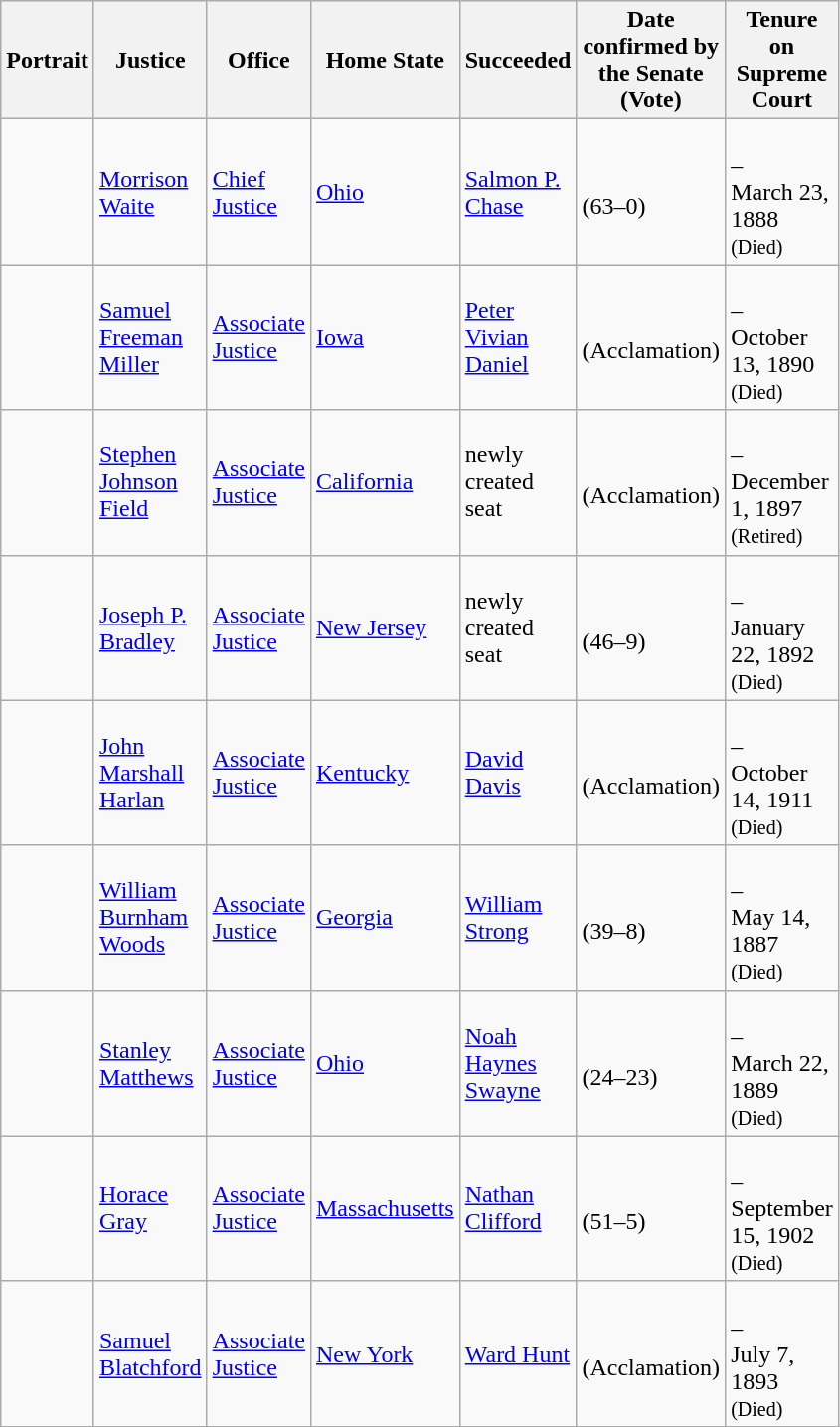<table class="wikitable sortable">
<tr>
<th scope="col" style="width: 10px;">Portrait</th>
<th scope="col" style="width: 10px;">Justice</th>
<th scope="col" style="width: 10px;">Office</th>
<th scope="col" style="width: 10px;">Home State</th>
<th scope="col" style="width: 10px;">Succeeded</th>
<th scope="col" style="width: 10px;">Date confirmed by the Senate<br>(Vote)</th>
<th scope="col" style="width: 10px;">Tenure on Supreme Court</th>
</tr>
<tr>
<td></td>
<td><a href='#'>Morrison Waite</a></td>
<td><a href='#'>Chief Justice</a></td>
<td><a href='#'>Ohio</a></td>
<td><a href='#'>Salmon P. Chase</a></td>
<td><br>(63–0)</td>
<td><br>–<br>March 23, 1888<br><small>(Died)</small></td>
</tr>
<tr>
<td></td>
<td><a href='#'>Samuel Freeman Miller</a></td>
<td><a href='#'>Associate Justice</a></td>
<td><a href='#'>Iowa</a></td>
<td><a href='#'>Peter Vivian Daniel</a></td>
<td><br>(Acclamation)</td>
<td><br>–<br>October 13, 1890<br><small>(Died)</small></td>
</tr>
<tr>
<td></td>
<td><a href='#'>Stephen Johnson Field</a></td>
<td><a href='#'>Associate Justice</a></td>
<td><a href='#'>California</a></td>
<td>newly created seat</td>
<td><br>(Acclamation)</td>
<td><br>–<br>December 1, 1897<br><small>(Retired)</small></td>
</tr>
<tr>
<td></td>
<td><a href='#'>Joseph P. Bradley</a></td>
<td><a href='#'>Associate Justice</a></td>
<td><a href='#'>New Jersey</a></td>
<td>newly created seat</td>
<td><br>(46–9)</td>
<td><br>–<br>January 22, 1892<br><small>(Died)</small></td>
</tr>
<tr>
<td></td>
<td><a href='#'>John Marshall Harlan</a></td>
<td><a href='#'>Associate Justice</a></td>
<td><a href='#'>Kentucky</a></td>
<td><a href='#'>David Davis</a></td>
<td><br>(Acclamation)</td>
<td><br>–<br>October 14, 1911<br><small>(Died)</small></td>
</tr>
<tr>
<td></td>
<td><a href='#'>William Burnham Woods</a></td>
<td><a href='#'>Associate Justice</a></td>
<td><a href='#'>Georgia</a></td>
<td><a href='#'>William Strong</a></td>
<td><br>(39–8)</td>
<td><br>–<br>May 14, 1887<br><small>(Died)</small></td>
</tr>
<tr>
<td></td>
<td><a href='#'>Stanley Matthews</a></td>
<td><a href='#'>Associate Justice</a></td>
<td><a href='#'>Ohio</a></td>
<td><a href='#'>Noah Haynes Swayne</a></td>
<td><br>(24–23)</td>
<td><br>–<br>March 22, 1889<br><small>(Died)</small></td>
</tr>
<tr>
<td></td>
<td><a href='#'>Horace Gray</a></td>
<td><a href='#'>Associate Justice</a></td>
<td><a href='#'>Massachusetts</a></td>
<td><a href='#'>Nathan Clifford</a></td>
<td><br>(51–5)</td>
<td><br>–<br>September 15, 1902<br><small>(Died)</small></td>
</tr>
<tr>
<td></td>
<td><a href='#'>Samuel Blatchford</a></td>
<td><a href='#'>Associate Justice</a></td>
<td><a href='#'>New York</a></td>
<td><a href='#'>Ward Hunt</a></td>
<td><br>(Acclamation)</td>
<td><br>–<br>July 7, 1893<br><small>(Died)</small></td>
</tr>
<tr>
</tr>
</table>
